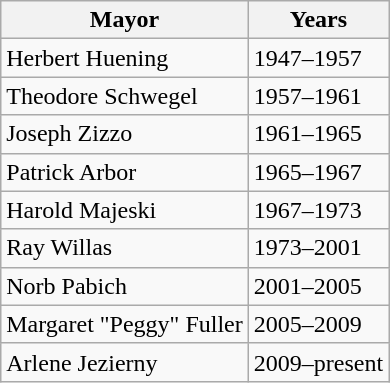<table class=wikitable>
<tr>
<th>Mayor</th>
<th>Years</th>
</tr>
<tr>
<td>Herbert Huening</td>
<td>1947–1957</td>
</tr>
<tr>
<td>Theodore Schwegel</td>
<td>1957–1961</td>
</tr>
<tr>
<td>Joseph Zizzo</td>
<td>1961–1965</td>
</tr>
<tr>
<td>Patrick Arbor</td>
<td>1965–1967</td>
</tr>
<tr>
<td>Harold Majeski</td>
<td>1967–1973</td>
</tr>
<tr>
<td>Ray Willas</td>
<td>1973–2001</td>
</tr>
<tr>
<td>Norb Pabich</td>
<td>2001–2005</td>
</tr>
<tr>
<td>Margaret "Peggy" Fuller</td>
<td>2005–2009</td>
</tr>
<tr>
<td>Arlene Jezierny</td>
<td>2009–present</td>
</tr>
</table>
